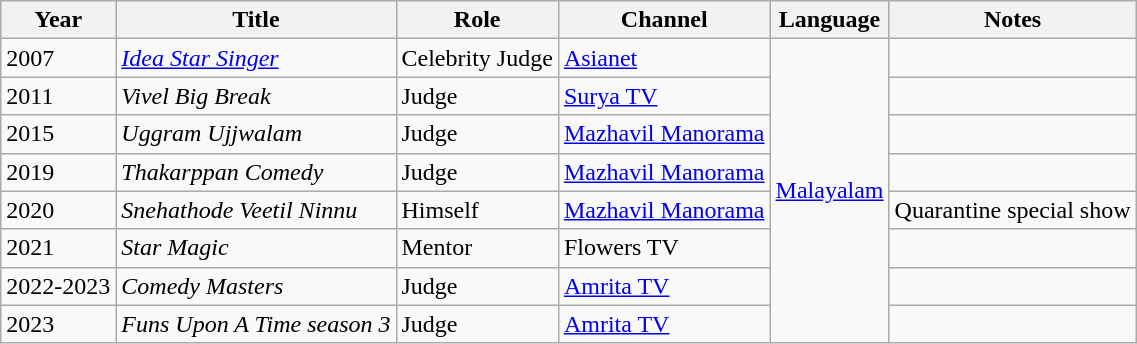<table class="wikitable sortable">
<tr>
<th>Year</th>
<th>Title</th>
<th>Role</th>
<th>Channel</th>
<th>Language</th>
<th>Notes</th>
</tr>
<tr>
<td>2007</td>
<td><em><a href='#'>Idea Star Singer</a></em></td>
<td>Celebrity Judge</td>
<td><a href='#'>Asianet</a></td>
<td rowspan=10><a href='#'>Malayalam</a></td>
<td></td>
</tr>
<tr>
<td>2011</td>
<td><em>Vivel Big Break</em></td>
<td>Judge</td>
<td><a href='#'>Surya TV</a></td>
<td></td>
</tr>
<tr>
<td>2015</td>
<td><em>Uggram Ujjwalam</em></td>
<td>Judge</td>
<td><a href='#'>Mazhavil Manorama</a></td>
<td></td>
</tr>
<tr>
<td>2019</td>
<td><em>Thakarppan Comedy</em></td>
<td>Judge</td>
<td><a href='#'>Mazhavil Manorama</a></td>
<td></td>
</tr>
<tr>
<td>2020</td>
<td><em>Snehathode Veetil Ninnu</em></td>
<td>Himself</td>
<td><a href='#'>Mazhavil Manorama</a></td>
<td>Quarantine special show</td>
</tr>
<tr>
<td>2021</td>
<td><em>Star Magic</em></td>
<td>Mentor</td>
<td>Flowers TV</td>
<td></td>
</tr>
<tr>
<td>2022-2023</td>
<td><em>Comedy Masters</em></td>
<td>Judge</td>
<td><a href='#'>Amrita TV</a></td>
<td></td>
</tr>
<tr>
<td>2023</td>
<td><em>Funs Upon A Time season 3</em></td>
<td>Judge</td>
<td><a href='#'>Amrita TV</a></td>
<td></td>
</tr>
</table>
